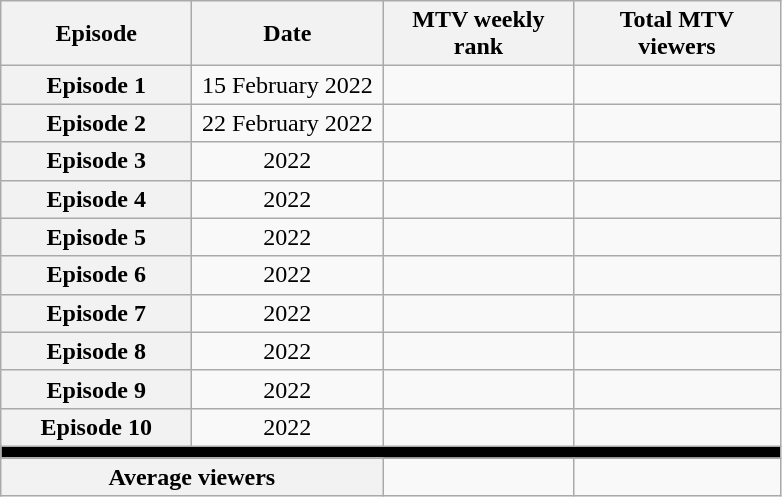<table class="wikitable sortable" style="text-align:center">
<tr>
<th scope="col" style="width:120px;">Episode</th>
<th scope="col" style="width:120px;">Date</th>
<th scope="col" style="width:120px;">MTV weekly rank</th>
<th scope="col" style="width:130px;">Total MTV viewers</th>
</tr>
<tr>
<th scope="row">Episode 1</th>
<td>15 February 2022</td>
<td></td>
<td></td>
</tr>
<tr>
<th scope="row">Episode 2</th>
<td>22 February 2022</td>
<td></td>
<td></td>
</tr>
<tr>
<th scope="row">Episode 3</th>
<td>2022</td>
<td></td>
<td></td>
</tr>
<tr>
<th scope="row">Episode 4</th>
<td>2022</td>
<td></td>
<td></td>
</tr>
<tr>
<th scope="row">Episode 5</th>
<td>2022</td>
<td></td>
<td></td>
</tr>
<tr>
<th scope="row">Episode 6</th>
<td>2022</td>
<td></td>
<td></td>
</tr>
<tr>
<th scope="row">Episode 7</th>
<td>2022</td>
<td></td>
<td></td>
</tr>
<tr>
<th scope="row">Episode 8</th>
<td>2022</td>
<td></td>
<td></td>
</tr>
<tr>
<th scope="row">Episode 9</th>
<td>2022</td>
<td></td>
<td></td>
</tr>
<tr>
<th scope="row">Episode 10</th>
<td>2022</td>
<td></td>
<td></td>
</tr>
<tr>
<th style="background:#000;" colspan="6"></th>
</tr>
<tr>
<th colspan="2"><strong>Average viewers</strong></th>
<td></td>
<td></td>
</tr>
</table>
